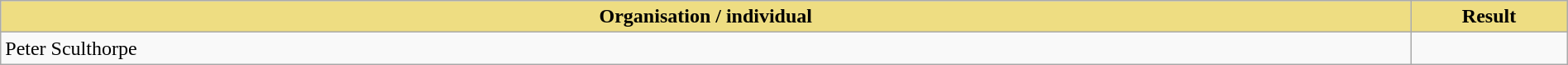<table class="wikitable" width=100%>
<tr>
<th style="width:90%;background:#EEDD82;">Organisation / individual</th>
<th style="width:10%;background:#EEDD82;">Result<br></th>
</tr>
<tr>
<td>Peter Sculthorpe</td>
<td></td>
</tr>
</table>
